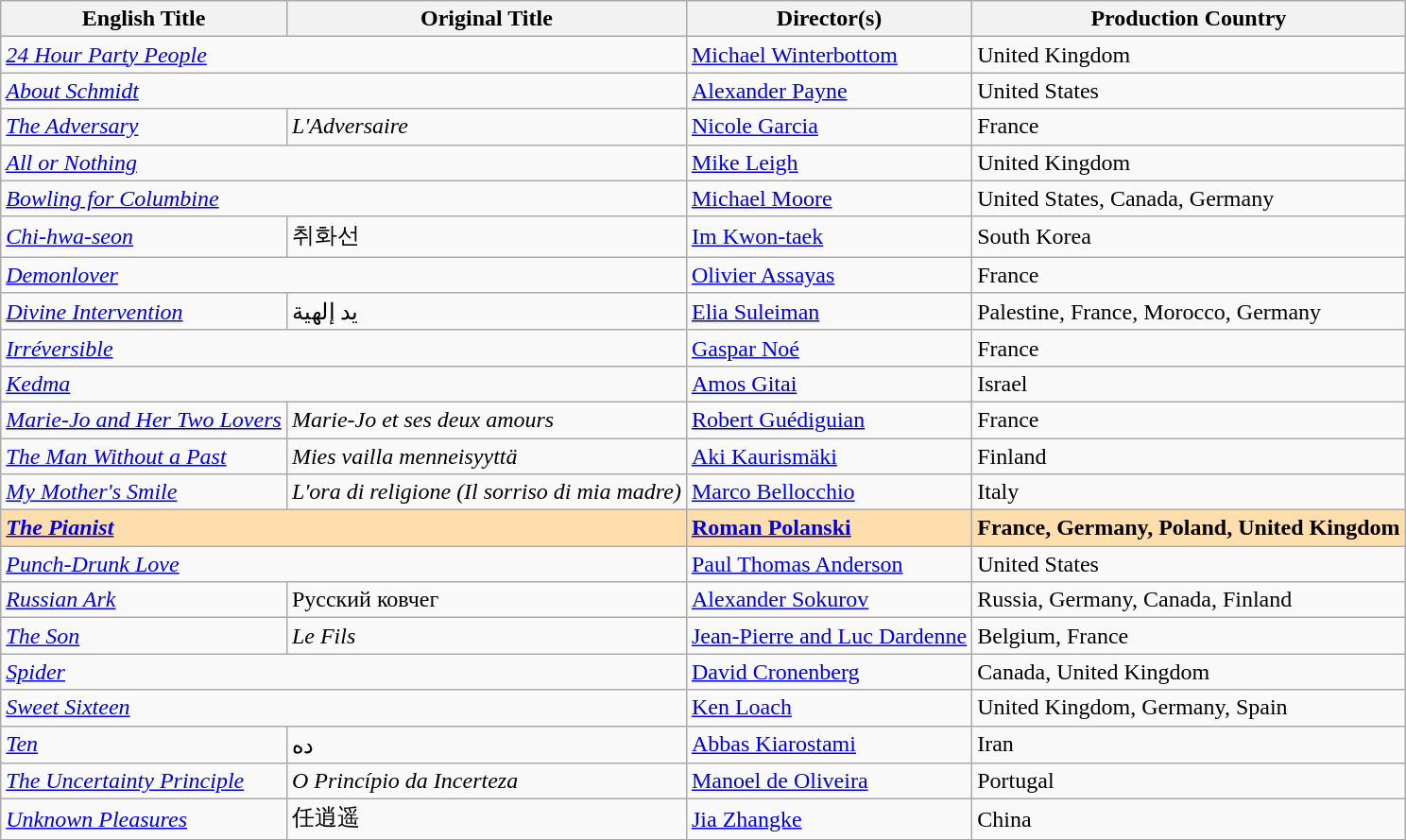<table class="wikitable">
<tr>
<th>English Title</th>
<th>Original Title</th>
<th>Director(s)</th>
<th>Production Country</th>
</tr>
<tr>
<td colspan="2"><em><a href='#'>24 Hour Party People</a></em></td>
<td><a href='#'>Michael Winterbottom</a></td>
<td>United Kingdom</td>
</tr>
<tr>
<td colspan="2"><em><a href='#'>About Schmidt</a></em></td>
<td><a href='#'>Alexander Payne</a></td>
<td>United States</td>
</tr>
<tr>
<td><em><a href='#'>The Adversary</a></em></td>
<td><em>L'Adversaire</em></td>
<td><a href='#'>Nicole Garcia</a></td>
<td>France</td>
</tr>
<tr>
<td colspan="2"><em><a href='#'>All or Nothing</a></em></td>
<td><a href='#'>Mike Leigh</a></td>
<td>United Kingdom</td>
</tr>
<tr>
<td colspan="2"><em><a href='#'>Bowling for Columbine</a></em></td>
<td><a href='#'>Michael Moore</a></td>
<td>United States, Canada, Germany</td>
</tr>
<tr>
<td><em><a href='#'>Chi-hwa-seon</a></em></td>
<td>취화선</td>
<td><a href='#'>Im Kwon-taek</a></td>
<td>South Korea</td>
</tr>
<tr>
<td colspan="2"><em><a href='#'>Demonlover</a></em></td>
<td><a href='#'>Olivier Assayas</a></td>
<td>France</td>
</tr>
<tr>
<td><em><a href='#'>Divine Intervention</a></em></td>
<td>يد إلهية</td>
<td><a href='#'>Elia Suleiman</a></td>
<td>Palestine, France, Morocco, Germany</td>
</tr>
<tr>
<td colspan="2"><em><a href='#'>Irréversible</a></em></td>
<td><a href='#'>Gaspar Noé</a></td>
<td>France</td>
</tr>
<tr>
<td colspan="2"><em><a href='#'>Kedma</a></em></td>
<td><a href='#'>Amos Gitai</a></td>
<td>Israel</td>
</tr>
<tr>
<td><em><a href='#'>Marie-Jo and Her Two Lovers</a></em></td>
<td><em>Marie-Jo et ses deux amours</em></td>
<td><a href='#'>Robert Guédiguian</a></td>
<td>France</td>
</tr>
<tr>
<td><em><a href='#'>The Man Without a Past</a></em></td>
<td><em>Mies vailla menneisyyttä</em></td>
<td><a href='#'>Aki Kaurismäki</a></td>
<td>Finland</td>
</tr>
<tr>
<td><em><a href='#'>My Mother's Smile</a></em></td>
<td><em>L'ora di religione (Il sorriso di mia madre)</em></td>
<td><a href='#'>Marco Bellocchio</a></td>
<td>Italy</td>
</tr>
<tr style="background:#FFDEAD;">
<td colspan="2"><strong><em><a href='#'>The Pianist</a></em></strong></td>
<td><strong><a href='#'>Roman Polanski</a></strong></td>
<td><strong>France, Germany, Poland, United Kingdom</strong></td>
</tr>
<tr>
<td colspan="2"><em><a href='#'>Punch-Drunk Love</a></em></td>
<td><a href='#'>Paul Thomas Anderson</a></td>
<td>United States</td>
</tr>
<tr>
<td><em><a href='#'>Russian Ark</a></em></td>
<td>Русский ковчег</td>
<td><a href='#'>Alexander Sokurov</a></td>
<td>Russia, Germany, Canada, Finland</td>
</tr>
<tr>
<td><em><a href='#'>The Son</a></em></td>
<td><em>Le Fils</em></td>
<td><a href='#'>Jean-Pierre and Luc Dardenne</a></td>
<td>Belgium, France</td>
</tr>
<tr>
<td colspan="2"><em><a href='#'>Spider</a></em></td>
<td><a href='#'>David Cronenberg</a></td>
<td>Canada, United Kingdom</td>
</tr>
<tr>
<td colspan="2"><em><a href='#'>Sweet Sixteen</a></em></td>
<td><a href='#'>Ken Loach</a></td>
<td>United Kingdom, Germany, Spain</td>
</tr>
<tr>
<td><em><a href='#'>Ten</a></em></td>
<td>ده</td>
<td><a href='#'>Abbas Kiarostami</a></td>
<td>Iran</td>
</tr>
<tr>
<td><em><a href='#'>The Uncertainty Principle</a></em></td>
<td><em>O Princípio da Incerteza</em></td>
<td><a href='#'>Manoel de Oliveira</a></td>
<td>Portugal</td>
</tr>
<tr>
<td><em><a href='#'>Unknown Pleasures</a></em></td>
<td>任逍遥</td>
<td><a href='#'>Jia Zhangke</a></td>
<td>China</td>
</tr>
</table>
